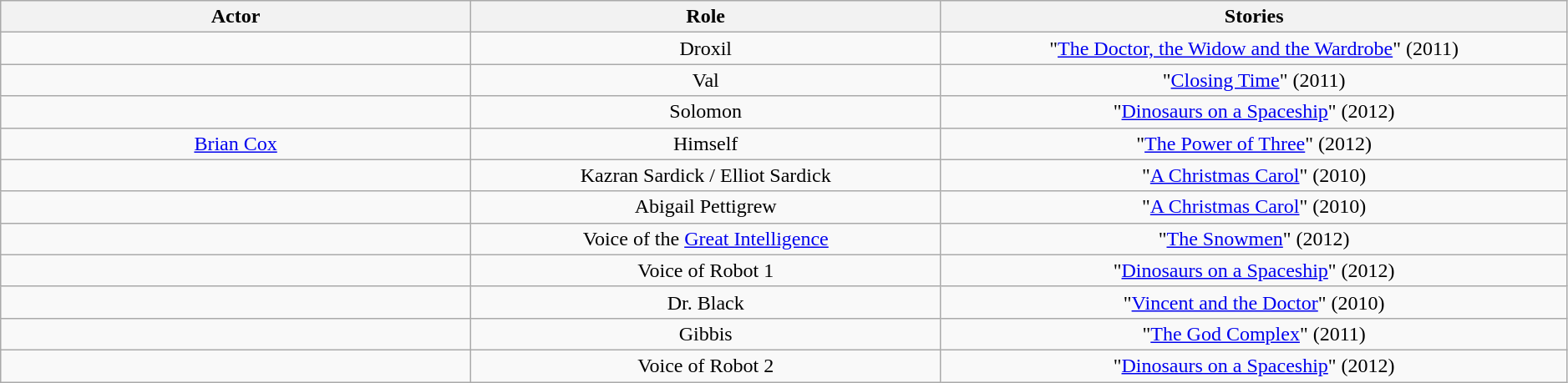<table class="wikitable plainrowheaders sortable" style="text-align:center; width:99%;">
<tr>
<th style="width:30%;">Actor</th>
<th scope="col" style="width:30%;">Role</th>
<th scope="col" style="width:40%;">Stories</th>
</tr>
<tr>
<td></td>
<td>Droxil</td>
<td data-sort-value="225">"<a href='#'>The Doctor, the Widow and the Wardrobe</a>" (2011)</td>
</tr>
<tr>
<td></td>
<td>Val</td>
<td data-sort-value="223">"<a href='#'>Closing Time</a>" (2011)</td>
</tr>
<tr>
<td></td>
<td>Solomon</td>
<td data-sort-value="227">"<a href='#'>Dinosaurs on a Spaceship</a>" (2012)</td>
</tr>
<tr>
<td><a href='#'>Brian Cox</a></td>
<td>Himself</td>
<td data-sort-value="229">"<a href='#'>The Power of Three</a>" (2012)</td>
</tr>
<tr>
<td></td>
<td>Kazran Sardick / Elliot Sardick</td>
<td data-sort-value="213">"<a href='#'>A Christmas Carol</a>" (2010)</td>
</tr>
<tr>
<td></td>
<td>Abigail Pettigrew</td>
<td data-sort-value="213">"<a href='#'>A Christmas Carol</a>" (2010)</td>
</tr>
<tr>
<td></td>
<td>Voice of the <a href='#'>Great Intelligence</a></td>
<td data-sort-value="231">"<a href='#'>The Snowmen</a>" (2012)</td>
</tr>
<tr>
<td></td>
<td>Voice of Robot 1</td>
<td data-sort-value="227">"<a href='#'>Dinosaurs on a Spaceship</a>" (2012)</td>
</tr>
<tr>
<td></td>
<td>Dr. Black</td>
<td data-sort-value="210">"<a href='#'>Vincent and the Doctor</a>" (2010)</td>
</tr>
<tr>
<td></td>
<td>Gibbis</td>
<td data-sort-value="231">"<a href='#'>The God Complex</a>" (2011)</td>
</tr>
<tr>
<td></td>
<td>Voice of Robot 2</td>
<td data-sort-value="227">"<a href='#'>Dinosaurs on a Spaceship</a>" (2012)</td>
</tr>
</table>
